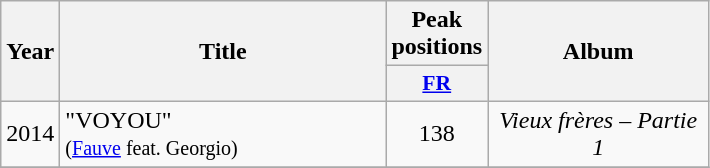<table class="wikitable">
<tr>
<th align="center" rowspan="2" width="10">Year</th>
<th align="center" rowspan="2" width="210">Title</th>
<th align="center" colspan="1" width="20">Peak positions</th>
<th align="center" rowspan="2" width="140">Album</th>
</tr>
<tr>
<th scope="col" style="width:3em;font-size:90%;"><a href='#'>FR</a><br></th>
</tr>
<tr>
<td style="text-align:center;">2014</td>
<td>"VOYOU" <br><small>(<a href='#'>Fauve</a> feat. Georgio)</small></td>
<td style="text-align:center;">138</td>
<td style="text-align:center;"><em>Vieux frères – Partie 1</em></td>
</tr>
<tr>
</tr>
</table>
